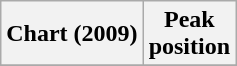<table class="wikitable">
<tr>
<th align="left">Chart (2009)</th>
<th align="left">Peak<br>position</th>
</tr>
<tr>
</tr>
</table>
